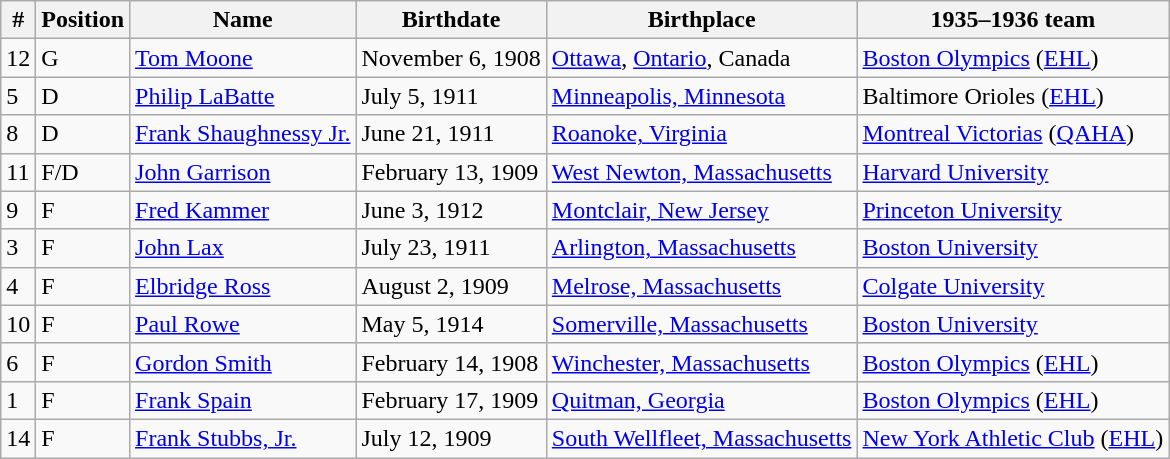<table class="wikitable sortable">
<tr>
<th>#</th>
<th>Position</th>
<th>Name</th>
<th>Birthdate</th>
<th>Birthplace</th>
<th>1935–1936 team</th>
</tr>
<tr>
<td>12</td>
<td>G</td>
<td><a href='#'>Tom Moone</a></td>
<td>November 6, 1908</td>
<td><a href='#'>Ottawa</a>, <a href='#'>Ontario</a>, Canada</td>
<td><a href='#'>Boston Olympics</a> (<a href='#'>EHL</a>)</td>
</tr>
<tr>
<td>5</td>
<td>D</td>
<td><a href='#'>Philip LaBatte</a></td>
<td>July 5, 1911</td>
<td><a href='#'>Minneapolis, Minnesota</a></td>
<td>Baltimore Orioles (<a href='#'>EHL</a>)</td>
</tr>
<tr>
<td>8</td>
<td>D</td>
<td><a href='#'>Frank Shaughnessy Jr.</a></td>
<td>June 21, 1911</td>
<td><a href='#'>Roanoke, Virginia</a></td>
<td><a href='#'>Montreal Victorias</a> (<a href='#'>QAHA</a>)</td>
</tr>
<tr>
<td>11</td>
<td>F/D</td>
<td><a href='#'>John Garrison</a></td>
<td>February 13, 1909</td>
<td><a href='#'>West Newton, Massachusetts</a></td>
<td><a href='#'>Harvard University</a></td>
</tr>
<tr>
<td>9</td>
<td>F</td>
<td><a href='#'>Fred Kammer</a></td>
<td>June 3, 1912</td>
<td><a href='#'>Montclair, New Jersey</a></td>
<td><a href='#'>Princeton University</a></td>
</tr>
<tr>
<td>3</td>
<td>F</td>
<td><a href='#'>John Lax</a></td>
<td>July 23, 1911</td>
<td><a href='#'>Arlington, Massachusetts</a></td>
<td><a href='#'>Boston University</a></td>
</tr>
<tr>
<td>4</td>
<td>F</td>
<td><a href='#'>Elbridge Ross</a></td>
<td>August 2, 1909</td>
<td><a href='#'>Melrose, Massachusetts</a></td>
<td><a href='#'>Colgate University</a></td>
</tr>
<tr>
<td>10</td>
<td>F</td>
<td><a href='#'>Paul Rowe</a></td>
<td>May 5, 1914</td>
<td><a href='#'>Somerville, Massachusetts</a></td>
<td><a href='#'>Boston University</a></td>
</tr>
<tr>
<td>6</td>
<td>F</td>
<td><a href='#'>Gordon Smith</a></td>
<td>February 14, 1908</td>
<td><a href='#'>Winchester, Massachusetts</a></td>
<td><a href='#'>Boston Olympics</a> (<a href='#'>EHL</a>)</td>
</tr>
<tr>
<td>1</td>
<td>F</td>
<td><a href='#'>Frank Spain</a></td>
<td>February 17, 1909</td>
<td><a href='#'>Quitman, Georgia</a></td>
<td><a href='#'>Boston Olympics</a> (<a href='#'>EHL</a>)</td>
</tr>
<tr>
<td>14</td>
<td>F</td>
<td><a href='#'>Frank Stubbs, Jr.</a></td>
<td>July 12, 1909</td>
<td><a href='#'>South Wellfleet, Massachusetts</a></td>
<td><a href='#'>New York Athletic Club</a> (<a href='#'>EHL</a>)</td>
</tr>
</table>
